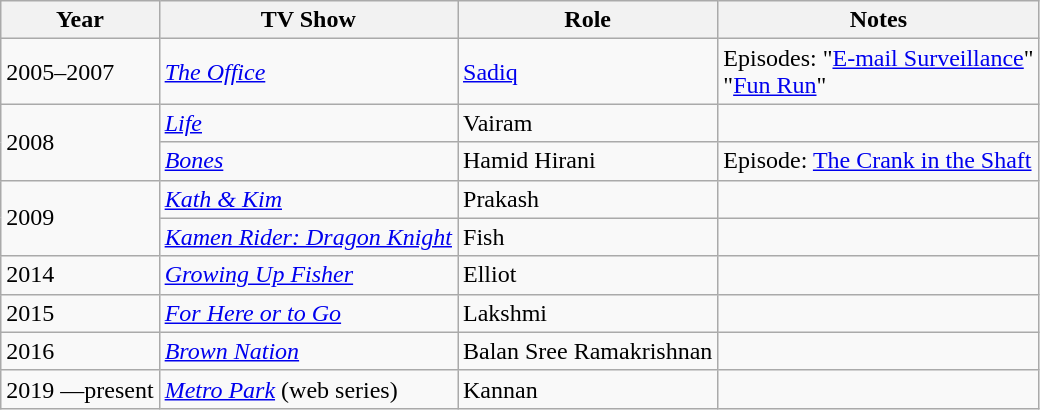<table class="wikitable sortable">
<tr>
<th>Year</th>
<th>TV Show</th>
<th>Role</th>
<th>Notes</th>
</tr>
<tr>
<td>2005–2007</td>
<td><em><a href='#'>The Office</a></em></td>
<td><a href='#'>Sadiq</a></td>
<td>Episodes:  "<a href='#'>E-mail Surveillance</a>"<br>"<a href='#'>Fun Run</a>"</td>
</tr>
<tr>
<td rowspan="2">2008</td>
<td><em><a href='#'>Life</a></em></td>
<td>Vairam</td>
<td></td>
</tr>
<tr>
<td><em><a href='#'>Bones</a></em></td>
<td>Hamid Hirani</td>
<td>Episode: <a href='#'>The Crank in the Shaft</a></td>
</tr>
<tr>
<td rowspan="2">2009</td>
<td><em><a href='#'>Kath & Kim</a></em></td>
<td>Prakash</td>
<td></td>
</tr>
<tr>
<td><em><a href='#'>Kamen Rider: Dragon Knight</a></em></td>
<td>Fish</td>
<td></td>
</tr>
<tr>
<td>2014</td>
<td><em><a href='#'>Growing Up Fisher</a></em></td>
<td>Elliot</td>
<td></td>
</tr>
<tr>
<td>2015</td>
<td><em><a href='#'>For Here or to Go</a></em></td>
<td>Lakshmi</td>
<td></td>
</tr>
<tr>
<td>2016</td>
<td><em><a href='#'>Brown Nation</a></em></td>
<td>Balan Sree Ramakrishnan</td>
<td></td>
</tr>
<tr>
<td>2019 —present</td>
<td><em><a href='#'>Metro Park</a></em> (web series)</td>
<td>Kannan</td>
<td></td>
</tr>
</table>
